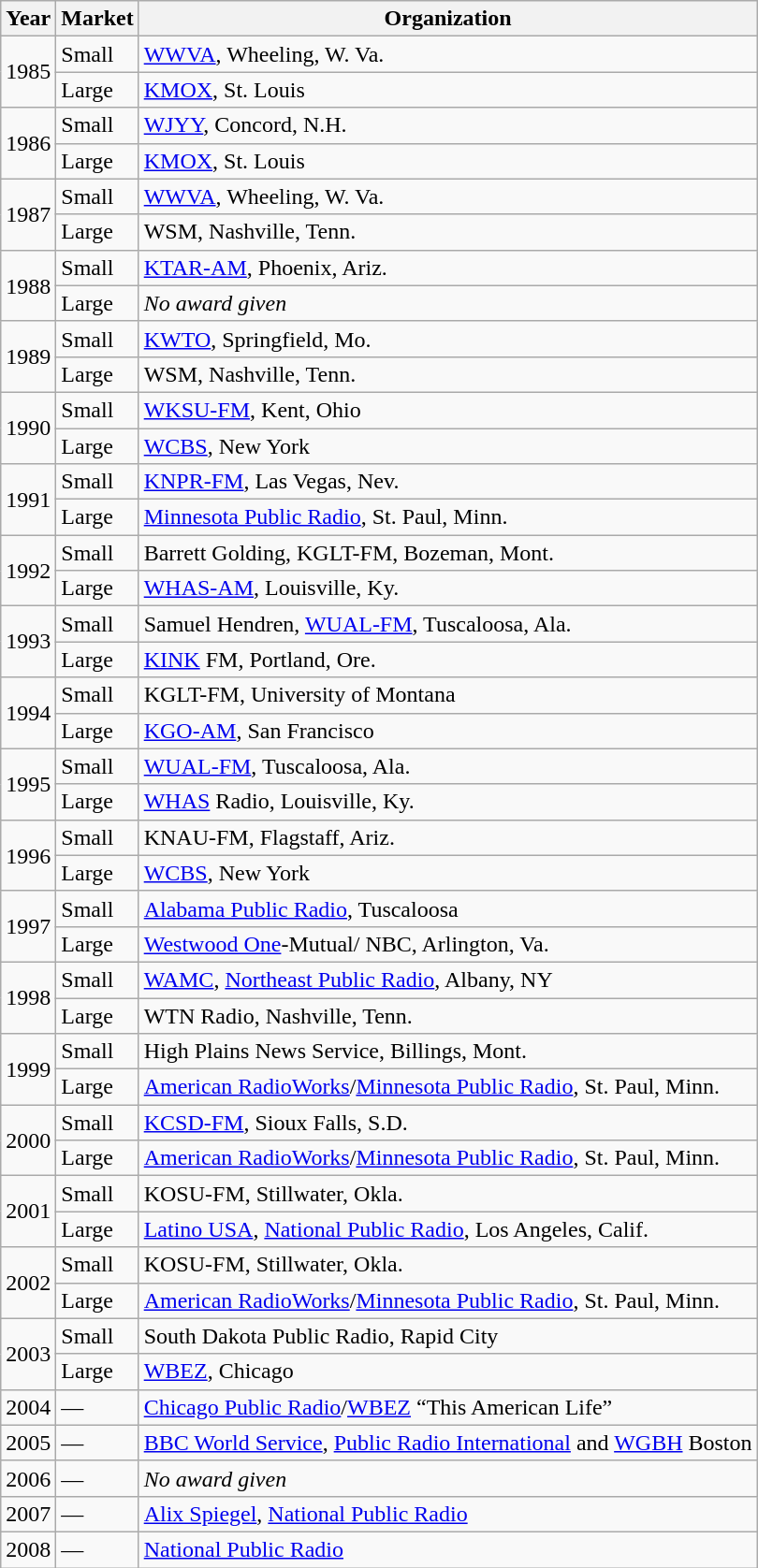<table class="wikitable sortable">
<tr>
<th>Year</th>
<th>Market</th>
<th>Organization</th>
</tr>
<tr>
<td rowspan=2>1985</td>
<td>Small</td>
<td><a href='#'>WWVA</a>, Wheeling, W. Va.</td>
</tr>
<tr>
<td>Large</td>
<td><a href='#'>KMOX</a>, St. Louis</td>
</tr>
<tr>
<td rowspan=2>1986</td>
<td>Small</td>
<td><a href='#'>WJYY</a>, Concord, N.H.</td>
</tr>
<tr>
<td>Large</td>
<td><a href='#'>KMOX</a>, St. Louis</td>
</tr>
<tr>
<td rowspan=2>1987</td>
<td>Small</td>
<td><a href='#'>WWVA</a>, Wheeling, W. Va.</td>
</tr>
<tr>
<td>Large</td>
<td>WSM, Nashville, Tenn.</td>
</tr>
<tr>
<td rowspan=2>1988</td>
<td>Small</td>
<td><a href='#'>KTAR-AM</a>, Phoenix, Ariz.</td>
</tr>
<tr>
<td>Large</td>
<td><em>No award given</em></td>
</tr>
<tr>
<td rowspan=2>1989</td>
<td>Small</td>
<td><a href='#'>KWTO</a>, Springfield, Mo.</td>
</tr>
<tr>
<td>Large</td>
<td>WSM, Nashville, Tenn.</td>
</tr>
<tr>
<td rowspan=2>1990</td>
<td>Small</td>
<td><a href='#'>WKSU-FM</a>, Kent, Ohio</td>
</tr>
<tr>
<td>Large</td>
<td><a href='#'>WCBS</a>, New York</td>
</tr>
<tr>
<td rowspan = 2>1991</td>
<td>Small</td>
<td><a href='#'>KNPR-FM</a>, Las Vegas, Nev.</td>
</tr>
<tr>
<td>Large</td>
<td><a href='#'>Minnesota Public Radio</a>, St. Paul, Minn.</td>
</tr>
<tr>
<td rowspan=2>1992</td>
<td>Small</td>
<td>Barrett Golding, KGLT-FM, Bozeman, Mont.</td>
</tr>
<tr>
<td>Large</td>
<td><a href='#'>WHAS-AM</a>, Louisville, Ky.</td>
</tr>
<tr>
<td rowspan=2>1993</td>
<td>Small</td>
<td>Samuel Hendren, <a href='#'>WUAL-FM</a>, Tuscaloosa, Ala.</td>
</tr>
<tr>
<td>Large</td>
<td><a href='#'>KINK</a> FM, Portland, Ore.</td>
</tr>
<tr>
<td rowspan=2>1994</td>
<td>Small</td>
<td>KGLT-FM, University of Montana</td>
</tr>
<tr>
<td>Large</td>
<td><a href='#'>KGO-AM</a>, San Francisco</td>
</tr>
<tr>
<td rowspan = 2>1995</td>
<td>Small</td>
<td><a href='#'>WUAL-FM</a>, Tuscaloosa, Ala.</td>
</tr>
<tr>
<td>Large</td>
<td><a href='#'>WHAS</a> Radio, Louisville, Ky.</td>
</tr>
<tr>
<td rowspan=2>1996</td>
<td>Small</td>
<td>KNAU-FM, Flagstaff, Ariz.</td>
</tr>
<tr>
<td>Large</td>
<td><a href='#'>WCBS</a>, New York</td>
</tr>
<tr>
<td rowspan=2>1997</td>
<td>Small</td>
<td><a href='#'>Alabama Public Radio</a>, Tuscaloosa</td>
</tr>
<tr>
<td>Large</td>
<td><a href='#'>Westwood One</a>-Mutual/ NBC, Arlington, Va.</td>
</tr>
<tr>
<td rowspan=2>1998</td>
<td>Small</td>
<td><a href='#'>WAMC</a>, <a href='#'>Northeast Public Radio</a>, Albany, NY</td>
</tr>
<tr>
<td>Large</td>
<td>WTN Radio, Nashville, Tenn.</td>
</tr>
<tr>
<td rowspan=2>1999</td>
<td>Small</td>
<td>High Plains News Service, Billings, Mont.</td>
</tr>
<tr>
<td>Large</td>
<td><a href='#'>American RadioWorks</a>/<a href='#'>Minnesota Public Radio</a>, St. Paul, Minn.</td>
</tr>
<tr>
<td rowspan=2>2000</td>
<td>Small</td>
<td><a href='#'>KCSD-FM</a>, Sioux Falls, S.D.</td>
</tr>
<tr>
<td>Large</td>
<td><a href='#'>American RadioWorks</a>/<a href='#'>Minnesota Public Radio</a>, St. Paul, Minn.</td>
</tr>
<tr>
<td rowspan=2>2001</td>
<td>Small</td>
<td>KOSU-FM, Stillwater, Okla.</td>
</tr>
<tr>
<td>Large</td>
<td><a href='#'>Latino USA</a>, <a href='#'>National Public Radio</a>, Los Angeles, Calif.</td>
</tr>
<tr>
<td rowspan=2>2002</td>
<td>Small</td>
<td>KOSU-FM, Stillwater, Okla.</td>
</tr>
<tr>
<td>Large</td>
<td><a href='#'>American RadioWorks</a>/<a href='#'>Minnesota Public Radio</a>, St. Paul, Minn.</td>
</tr>
<tr>
<td rowspan=2>2003</td>
<td>Small</td>
<td>South Dakota Public Radio, Rapid City</td>
</tr>
<tr>
<td>Large</td>
<td><a href='#'>WBEZ</a>, Chicago</td>
</tr>
<tr>
<td>2004</td>
<td>—</td>
<td><a href='#'>Chicago Public Radio</a>/<a href='#'>WBEZ</a> “This American Life”</td>
</tr>
<tr>
<td>2005</td>
<td>—</td>
<td><a href='#'>BBC World Service</a>, <a href='#'>Public Radio International</a> and <a href='#'>WGBH</a> Boston</td>
</tr>
<tr>
<td>2006</td>
<td>—</td>
<td><em>No award given</em></td>
</tr>
<tr>
<td>2007</td>
<td>—</td>
<td><a href='#'>Alix Spiegel</a>, <a href='#'>National Public Radio</a></td>
</tr>
<tr>
<td>2008</td>
<td>—</td>
<td><a href='#'>National Public Radio</a></td>
</tr>
</table>
